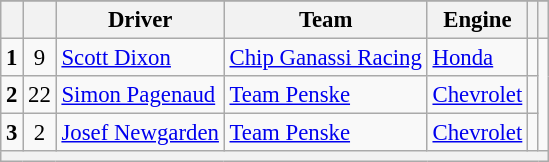<table class="wikitable" style="font-size:95%;">
<tr>
</tr>
<tr>
<th></th>
<th></th>
<th>Driver</th>
<th>Team</th>
<th>Engine</th>
<th></th>
<th></th>
</tr>
<tr>
<td style="text-align:center;"><strong>1</strong></td>
<td style="text-align:center;">9</td>
<td align="left"> <a href='#'>Scott Dixon</a></td>
<td><a href='#'>Chip Ganassi Racing</a></td>
<td><a href='#'>Honda</a></td>
<td></td>
</tr>
<tr>
<td style="text-align:center;"><strong>2</strong></td>
<td style="text-align:center;">22</td>
<td align="left"> <a href='#'>Simon Pagenaud</a></td>
<td><a href='#'>Team Penske</a></td>
<td><a href='#'>Chevrolet</a></td>
<td></td>
</tr>
<tr>
<td style="text-align:center;"><strong>3</strong></td>
<td style="text-align:center;">2</td>
<td align="left"> <a href='#'>Josef Newgarden</a></td>
<td><a href='#'>Team Penske</a></td>
<td><a href='#'>Chevrolet</a></td>
<td></td>
</tr>
<tr>
<th colspan=7></th>
</tr>
</table>
